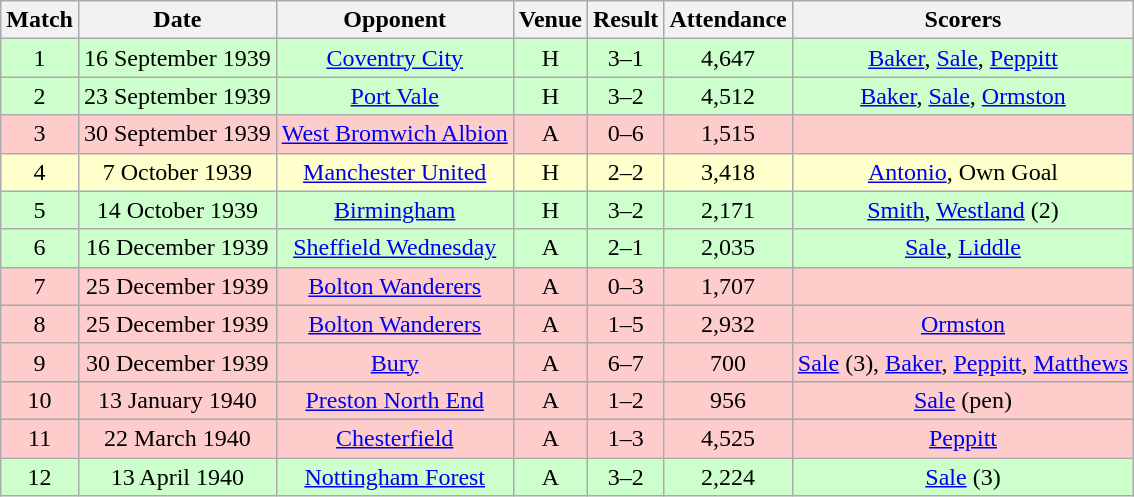<table class="wikitable" style="font-size:100%; text-align:center">
<tr>
<th>Match</th>
<th>Date</th>
<th>Opponent</th>
<th>Venue</th>
<th>Result</th>
<th>Attendance</th>
<th>Scorers</th>
</tr>
<tr style="background-color: #CCFFCC;">
<td>1</td>
<td>16 September 1939</td>
<td><a href='#'>Coventry City</a></td>
<td>H</td>
<td>3–1</td>
<td>4,647</td>
<td><a href='#'>Baker</a>, <a href='#'>Sale</a>, <a href='#'>Peppitt</a></td>
</tr>
<tr style="background-color: #CCFFCC;">
<td>2</td>
<td>23 September 1939</td>
<td><a href='#'>Port Vale</a></td>
<td>H</td>
<td>3–2</td>
<td>4,512</td>
<td><a href='#'>Baker</a>, <a href='#'>Sale</a>, <a href='#'>Ormston</a></td>
</tr>
<tr style="background-color: #FFCCCC;">
<td>3</td>
<td>30 September 1939</td>
<td><a href='#'>West Bromwich Albion</a></td>
<td>A</td>
<td>0–6</td>
<td>1,515</td>
<td></td>
</tr>
<tr style="background-color: #FFFFCC;">
<td>4</td>
<td>7 October 1939</td>
<td><a href='#'>Manchester United</a></td>
<td>H</td>
<td>2–2</td>
<td>3,418</td>
<td><a href='#'>Antonio</a>, Own Goal</td>
</tr>
<tr style="background-color: #CCFFCC;">
<td>5</td>
<td>14 October 1939</td>
<td><a href='#'>Birmingham</a></td>
<td>H</td>
<td>3–2</td>
<td>2,171</td>
<td><a href='#'>Smith</a>, <a href='#'>Westland</a> (2)</td>
</tr>
<tr style="background-color: #CCFFCC;">
<td>6</td>
<td>16 December 1939</td>
<td><a href='#'>Sheffield Wednesday</a></td>
<td>A</td>
<td>2–1</td>
<td>2,035</td>
<td><a href='#'>Sale</a>, <a href='#'>Liddle</a></td>
</tr>
<tr style="background-color: #FFCCCC;">
<td>7</td>
<td>25 December 1939</td>
<td><a href='#'>Bolton Wanderers</a></td>
<td>A</td>
<td>0–3</td>
<td>1,707</td>
<td></td>
</tr>
<tr style="background-color: #FFCCCC;">
<td>8</td>
<td>25 December 1939</td>
<td><a href='#'>Bolton Wanderers</a></td>
<td>A</td>
<td>1–5</td>
<td>2,932</td>
<td><a href='#'>Ormston</a></td>
</tr>
<tr style="background-color: #FFCCCC;">
<td>9</td>
<td>30 December 1939</td>
<td><a href='#'>Bury</a></td>
<td>A</td>
<td>6–7</td>
<td>700</td>
<td><a href='#'>Sale</a> (3), <a href='#'>Baker</a>, <a href='#'>Peppitt</a>, <a href='#'>Matthews</a></td>
</tr>
<tr style="background-color: #FFCCCC;">
<td>10</td>
<td>13 January 1940</td>
<td><a href='#'>Preston North End</a></td>
<td>A</td>
<td>1–2</td>
<td>956</td>
<td><a href='#'>Sale</a> (pen)</td>
</tr>
<tr style="background-color: #FFCCCC;">
<td>11</td>
<td>22 March 1940</td>
<td><a href='#'>Chesterfield</a></td>
<td>A</td>
<td>1–3</td>
<td>4,525</td>
<td><a href='#'>Peppitt</a></td>
</tr>
<tr style="background-color: #CCFFCC;">
<td>12</td>
<td>13 April 1940</td>
<td><a href='#'>Nottingham Forest</a></td>
<td>A</td>
<td>3–2</td>
<td>2,224</td>
<td><a href='#'>Sale</a> (3)</td>
</tr>
</table>
